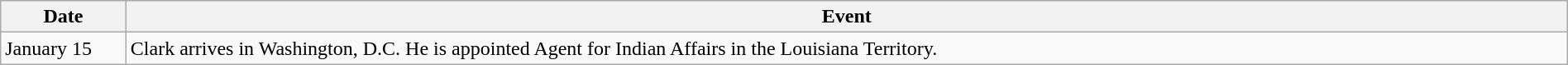<table class="wikitable" style="width:100%;">
<tr>
<th style="width:8%">Date</th>
<th style="width:92%">Event</th>
</tr>
<tr>
<td>January 15</td>
<td>Clark arrives in Washington, D.C. He is appointed Agent for Indian Affairs in the Louisiana Territory.</td>
</tr>
</table>
